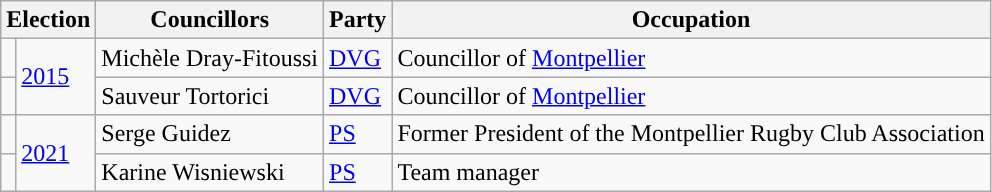<table class="wikitable">
<tr>
<th colspan="2">Election</th>
<th>Councillors</th>
<th>Party</th>
<th>Occupation</th>
</tr>
<tr>
<td style="background-color: "></td>
<td rowspan="2"><a href='#'>2015</a></td>
<td>Michèle Dray-Fitoussi</td>
<td><a href='#'>DVG</a></td>
<td>Councillor of <a href='#'>Montpellier</a></td>
</tr>
<tr>
<td style="background-color: "></td>
<td>Sauveur Tortorici</td>
<td><a href='#'>DVG</a></td>
<td>Councillor of <a href='#'>Montpellier</a></td>
</tr>
<tr>
<td style="background-color: "></td>
<td rowspan="2"><a href='#'>2021</a></td>
<td>Serge Guidez</td>
<td><a href='#'>PS</a></td>
<td>Former President of the Montpellier Rugby Club Association</td>
</tr>
<tr>
<td style="background-color: "></td>
<td>Karine Wisniewski</td>
<td><a href='#'>PS</a></td>
<td>Team manager</td>
</tr>
</table>
